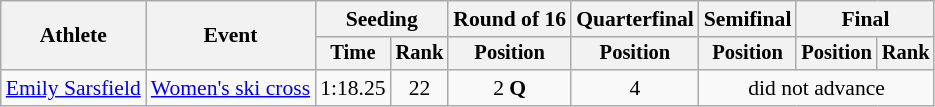<table class="wikitable" style="font-size:90%">
<tr>
<th rowspan="2">Athlete</th>
<th rowspan="2">Event</th>
<th colspan="2">Seeding</th>
<th>Round of 16</th>
<th>Quarterfinal</th>
<th>Semifinal</th>
<th colspan=2>Final</th>
</tr>
<tr style="font-size:95%">
<th>Time</th>
<th>Rank</th>
<th>Position</th>
<th>Position</th>
<th>Position</th>
<th>Position</th>
<th>Rank</th>
</tr>
<tr align=center>
<td align=left><a href='#'>Emily Sarsfield</a></td>
<td align="left"><a href='#'>Women's ski cross</a></td>
<td>1:18.25</td>
<td>22</td>
<td>2 <strong>Q</strong></td>
<td>4</td>
<td colspan=3>did not advance</td>
</tr>
</table>
